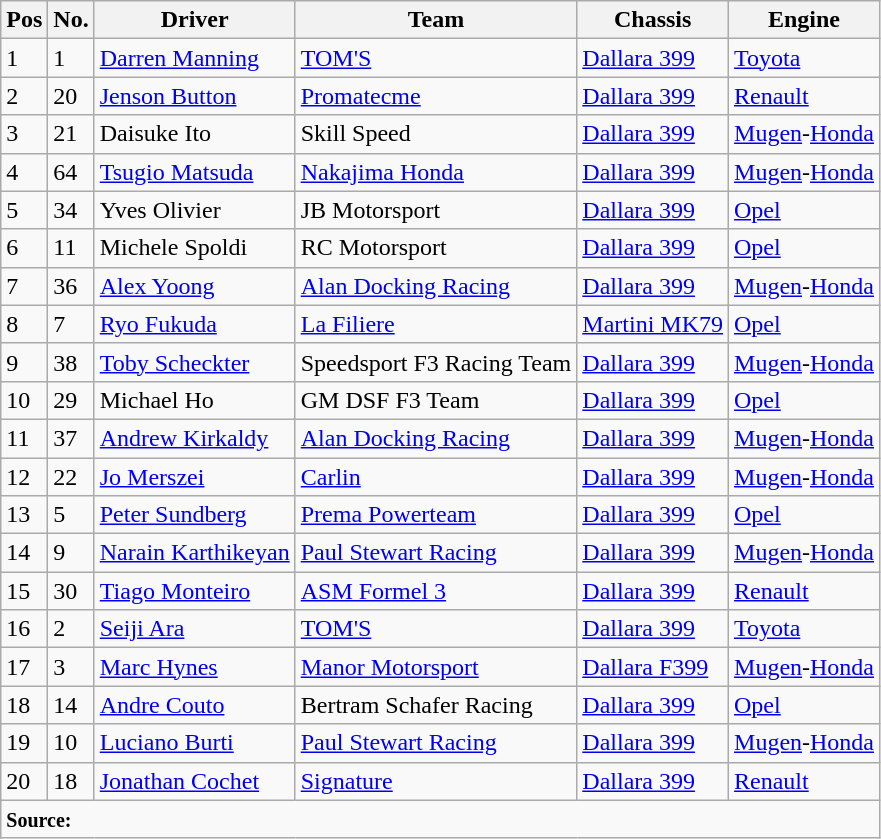<table class="wikitable sortable">
<tr>
<th>Pos</th>
<th>No.</th>
<th>Driver</th>
<th>Team</th>
<th>Chassis</th>
<th>Engine</th>
</tr>
<tr>
<td>1</td>
<td>1</td>
<td> <a href='#'>Darren Manning</a></td>
<td> <a href='#'>TOM'S</a></td>
<td><a href='#'>Dallara 399</a></td>
<td><a href='#'>Toyota</a></td>
</tr>
<tr>
<td>2</td>
<td>20</td>
<td> <a href='#'>Jenson Button</a></td>
<td> <a href='#'>Promatecme</a></td>
<td><a href='#'>Dallara 399</a></td>
<td><a href='#'>Renault</a></td>
</tr>
<tr>
<td>3</td>
<td>21</td>
<td> Daisuke Ito</td>
<td> Skill Speed</td>
<td><a href='#'>Dallara 399</a></td>
<td><a href='#'>Mugen</a>-<a href='#'>Honda</a></td>
</tr>
<tr>
<td>4</td>
<td>64</td>
<td> <a href='#'>Tsugio Matsuda</a></td>
<td> <a href='#'>Nakajima Honda</a></td>
<td><a href='#'>Dallara 399</a></td>
<td><a href='#'>Mugen</a>-<a href='#'>Honda</a></td>
</tr>
<tr>
<td>5</td>
<td>34</td>
<td> Yves Olivier</td>
<td> JB Motorsport</td>
<td><a href='#'>Dallara 399</a></td>
<td><a href='#'>Opel</a></td>
</tr>
<tr>
<td>6</td>
<td>11</td>
<td> Michele Spoldi</td>
<td> RC Motorsport</td>
<td><a href='#'>Dallara 399</a></td>
<td><a href='#'>Opel</a></td>
</tr>
<tr>
<td>7</td>
<td>36</td>
<td> <a href='#'>Alex Yoong</a></td>
<td> <a href='#'>Alan Docking Racing</a></td>
<td><a href='#'>Dallara 399</a></td>
<td><a href='#'>Mugen</a>-<a href='#'>Honda</a></td>
</tr>
<tr>
<td>8</td>
<td>7</td>
<td> <a href='#'>Ryo Fukuda</a></td>
<td> <a href='#'>La Filiere</a></td>
<td><a href='#'>Martini MK79</a></td>
<td><a href='#'>Opel</a></td>
</tr>
<tr>
<td>9</td>
<td>38</td>
<td> <a href='#'>Toby Scheckter</a></td>
<td> Speedsport F3 Racing Team</td>
<td><a href='#'>Dallara 399</a></td>
<td><a href='#'>Mugen</a>-<a href='#'>Honda</a></td>
</tr>
<tr>
<td>10</td>
<td>29</td>
<td> Michael Ho</td>
<td> GM DSF F3 Team</td>
<td><a href='#'>Dallara 399</a></td>
<td><a href='#'>Opel</a></td>
</tr>
<tr>
<td>11</td>
<td>37</td>
<td> <a href='#'>Andrew Kirkaldy</a></td>
<td> <a href='#'>Alan Docking Racing</a></td>
<td><a href='#'>Dallara 399</a></td>
<td><a href='#'>Mugen</a>-<a href='#'>Honda</a></td>
</tr>
<tr>
<td>12</td>
<td>22</td>
<td> <a href='#'>Jo Merszei</a></td>
<td> <a href='#'>Carlin</a></td>
<td><a href='#'>Dallara 399</a></td>
<td><a href='#'>Mugen</a>-<a href='#'>Honda</a></td>
</tr>
<tr>
<td>13</td>
<td>5</td>
<td> <a href='#'>Peter Sundberg</a></td>
<td> <a href='#'>Prema Powerteam</a></td>
<td><a href='#'>Dallara 399</a></td>
<td><a href='#'>Opel</a></td>
</tr>
<tr>
<td>14</td>
<td>9</td>
<td> <a href='#'>Narain Karthikeyan</a></td>
<td> <a href='#'>Paul Stewart Racing</a></td>
<td><a href='#'>Dallara 399</a></td>
<td><a href='#'>Mugen</a>-<a href='#'>Honda</a></td>
</tr>
<tr>
<td>15</td>
<td>30</td>
<td> <a href='#'>Tiago Monteiro</a></td>
<td> <a href='#'>ASM Formel 3</a></td>
<td><a href='#'>Dallara 399</a></td>
<td><a href='#'>Renault</a></td>
</tr>
<tr>
<td>16</td>
<td>2</td>
<td> <a href='#'>Seiji Ara</a></td>
<td> <a href='#'>TOM'S</a></td>
<td><a href='#'>Dallara 399</a></td>
<td><a href='#'>Toyota</a></td>
</tr>
<tr>
<td>17</td>
<td>3</td>
<td> <a href='#'>Marc Hynes</a></td>
<td> <a href='#'>Manor Motorsport</a></td>
<td><a href='#'>Dallara F399</a></td>
<td><a href='#'>Mugen</a>-<a href='#'>Honda</a></td>
</tr>
<tr>
<td>18</td>
<td>14</td>
<td> <a href='#'>Andre Couto</a></td>
<td> Bertram Schafer Racing</td>
<td><a href='#'>Dallara 399</a></td>
<td><a href='#'>Opel</a></td>
</tr>
<tr>
<td>19</td>
<td>10</td>
<td> <a href='#'>Luciano Burti</a></td>
<td> <a href='#'>Paul Stewart Racing</a></td>
<td><a href='#'>Dallara 399</a></td>
<td><a href='#'>Mugen</a>-<a href='#'>Honda</a></td>
</tr>
<tr>
<td>20</td>
<td>18</td>
<td> <a href='#'>Jonathan Cochet</a></td>
<td> <a href='#'>Signature</a></td>
<td><a href='#'>Dallara 399</a></td>
<td><a href='#'>Renault</a></td>
</tr>
<tr>
<td colspan="6"><small><strong>Source:</strong></small></td>
</tr>
</table>
